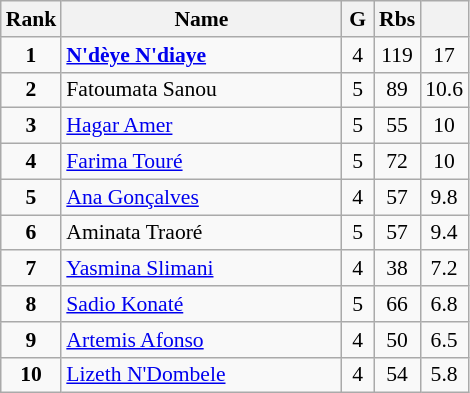<table class="wikitable" style="text-align:center; font-size:90%;">
<tr>
<th width=10px>Rank</th>
<th width=180px>Name</th>
<th width=15px>G</th>
<th width=10px>Rbs</th>
<th width=10px></th>
</tr>
<tr>
<td><strong>1</strong></td>
<td align=left> <strong><a href='#'>N'dèye N'diaye</a></strong></td>
<td>4</td>
<td>119</td>
<td>17</td>
</tr>
<tr>
<td><strong>2</strong></td>
<td align=left> Fatoumata Sanou</td>
<td>5</td>
<td>89</td>
<td>10.6</td>
</tr>
<tr>
<td><strong>3</strong></td>
<td align=left> <a href='#'>Hagar Amer</a></td>
<td>5</td>
<td>55</td>
<td>10</td>
</tr>
<tr>
<td><strong>4</strong></td>
<td align=left> <a href='#'>Farima Touré</a></td>
<td>5</td>
<td>72</td>
<td>10</td>
</tr>
<tr>
<td><strong>5</strong></td>
<td align=left> <a href='#'>Ana Gonçalves</a></td>
<td>4</td>
<td>57</td>
<td>9.8</td>
</tr>
<tr>
<td><strong>6</strong></td>
<td align=left> Aminata Traoré</td>
<td>5</td>
<td>57</td>
<td>9.4</td>
</tr>
<tr>
<td><strong>7</strong></td>
<td align=left> <a href='#'>Yasmina Slimani</a></td>
<td>4</td>
<td>38</td>
<td>7.2</td>
</tr>
<tr>
<td><strong>8</strong></td>
<td align=left> <a href='#'>Sadio Konaté</a></td>
<td>5</td>
<td>66</td>
<td>6.8</td>
</tr>
<tr>
<td><strong>9</strong></td>
<td align=left> <a href='#'>Artemis Afonso</a></td>
<td>4</td>
<td>50</td>
<td>6.5</td>
</tr>
<tr>
<td><strong>10</strong></td>
<td align=left> <a href='#'>Lizeth N'Dombele</a></td>
<td>4</td>
<td>54</td>
<td>5.8</td>
</tr>
</table>
